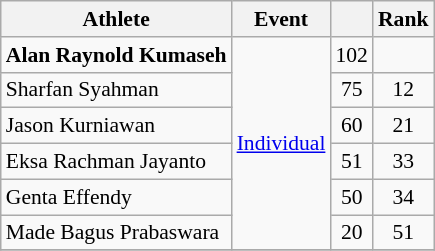<table class=wikitable style="font-size:90%; text-align:center">
<tr>
<th>Athlete</th>
<th>Event</th>
<th></th>
<th>Rank</th>
</tr>
<tr>
<td align=left><strong>Alan Raynold Kumaseh</strong></td>
<td align=left rowspan=6><a href='#'>Individual</a></td>
<td>102</td>
<td></td>
</tr>
<tr>
<td align=left>Sharfan Syahman</td>
<td>75</td>
<td>12</td>
</tr>
<tr>
<td align=left>Jason Kurniawan</td>
<td>60</td>
<td>21</td>
</tr>
<tr>
<td align=left>Eksa Rachman Jayanto</td>
<td>51</td>
<td>33</td>
</tr>
<tr>
<td align=left>Genta Effendy</td>
<td>50</td>
<td>34</td>
</tr>
<tr>
<td align=left>Made Bagus Prabaswara</td>
<td>20</td>
<td>51</td>
</tr>
<tr>
</tr>
</table>
